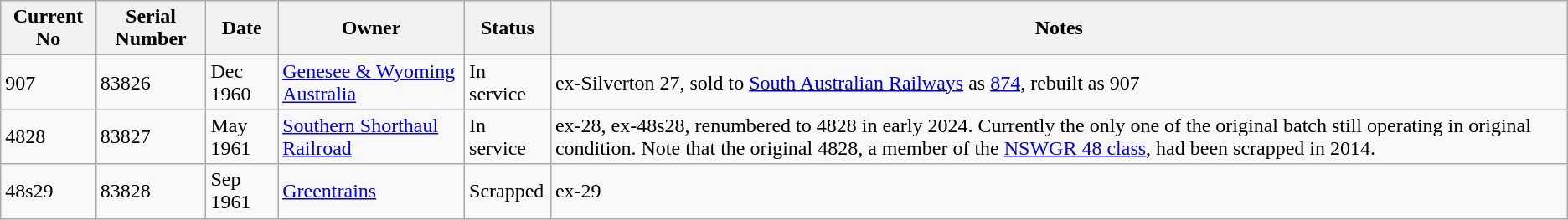<table class="wikitable sortable">
<tr>
<th>Current No</th>
<th>Serial Number</th>
<th>Date</th>
<th>Owner</th>
<th>Status</th>
<th>Notes</th>
</tr>
<tr>
<td>907</td>
<td>83826</td>
<td>Dec 1960</td>
<td><a href='#'>Genesee & Wyoming Australia</a></td>
<td>In service</td>
<td>ex-Silverton 27, sold to <a href='#'>South Australian Railways</a> as <a href='#'>874</a>, rebuilt as 907</td>
</tr>
<tr>
<td>4828</td>
<td>83827</td>
<td>May 1961</td>
<td><a href='#'>Southern Shorthaul Railroad</a></td>
<td>In service</td>
<td>ex-28, ex-48s28, renumbered to 4828 in early 2024. Currently the only one of the original batch still operating in original condition. Note that the original 4828, a member of the <a href='#'>NSWGR 48 class</a>, had been scrapped in 2014.</td>
</tr>
<tr>
<td>48s29</td>
<td>83828</td>
<td>Sep 1961</td>
<td><a href='#'>Greentrains</a></td>
<td>Scrapped</td>
<td>ex-29</td>
</tr>
</table>
